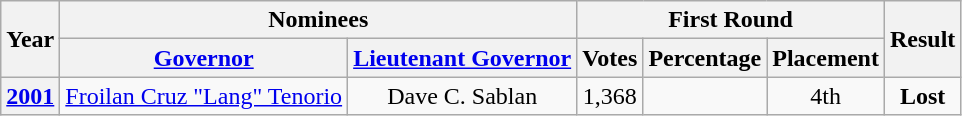<table class="wikitable" style=text-align:center>
<tr>
<th rowspan=2>Year</th>
<th colspan=2>Nominees</th>
<th colspan=3>First Round</th>
<th rowspan=2>Result</th>
</tr>
<tr>
<th><a href='#'>Governor</a></th>
<th><a href='#'>Lieutenant Governor</a></th>
<th>Votes</th>
<th>Percentage</th>
<th>Placement</th>
</tr>
<tr>
<th><a href='#'>2001</a></th>
<td><a href='#'>Froilan Cruz "Lang" Tenorio</a></td>
<td>Dave C. Sablan</td>
<td>1,368</td>
<td></td>
<td>4th</td>
<td><strong>Lost</strong></td>
</tr>
</table>
